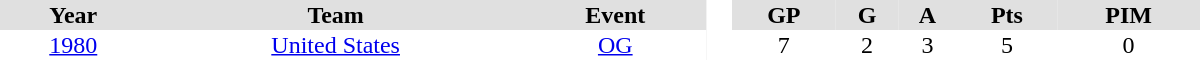<table border="0" cellpadding="1" cellspacing="0" style="text-align:center; width:50em">
<tr ALIGN="centre" bgcolor="#e0e0e0">
<th>Year</th>
<th>Team</th>
<th>Event</th>
<th rowspan="99" bgcolor="#ffffff"> </th>
<th>GP</th>
<th>G</th>
<th>A</th>
<th>Pts</th>
<th>PIM</th>
</tr>
<tr>
<td><a href='#'>1980</a></td>
<td><a href='#'>United States</a></td>
<td><a href='#'>OG</a></td>
<td>7</td>
<td>2</td>
<td>3</td>
<td>5</td>
<td>0</td>
</tr>
</table>
